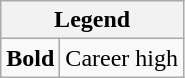<table class="wikitable mw-collapsible mw-collapsed">
<tr>
<th colspan="2">Legend</th>
</tr>
<tr>
<td><strong>Bold</strong></td>
<td>Career high</td>
</tr>
</table>
